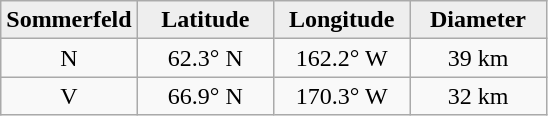<table class="wikitable">
<tr>
<th width="25%" style="background:#eeeeee;">Sommerfeld</th>
<th width="25%" style="background:#eeeeee;">Latitude</th>
<th width="25%" style="background:#eeeeee;">Longitude</th>
<th width="25%" style="background:#eeeeee;">Diameter</th>
</tr>
<tr>
<td align="center">N</td>
<td align="center">62.3° N</td>
<td align="center">162.2° W</td>
<td align="center">39 km</td>
</tr>
<tr>
<td align="center">V</td>
<td align="center">66.9° N</td>
<td align="center">170.3° W</td>
<td align="center">32 km</td>
</tr>
</table>
